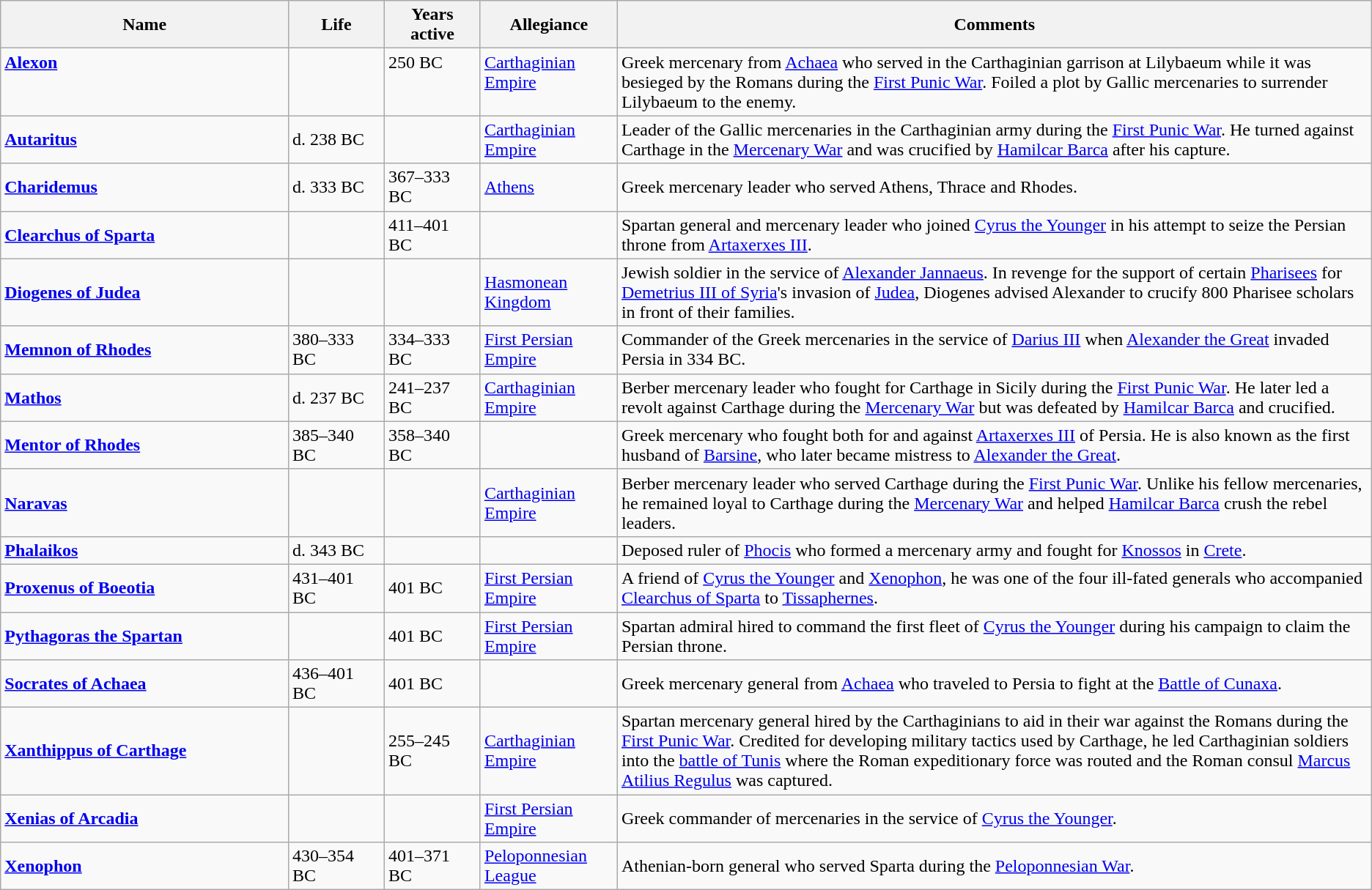<table class="sortable wikitable">
<tr>
<th style="width:21%;">Name</th>
<th style="width:7%;">Life</th>
<th style="width:7%;">Years active</th>
<th style="width:10%;">Allegiance<br></th>
<th style="width:55%;">Comments</th>
</tr>
<tr valign="top">
<td><strong><a href='#'>Alexon</a></strong></td>
<td></td>
<td>250 BC</td>
<td><a href='#'>Carthaginian Empire</a></td>
<td>Greek mercenary from <a href='#'>Achaea</a> who served in the Carthaginian garrison at Lilybaeum while it was besieged by the Romans during the <a href='#'>First Punic War</a>. Foiled a plot by Gallic mercenaries to surrender Lilybaeum to the enemy.</td>
</tr>
<tr>
<td><strong><a href='#'>Autaritus</a></strong></td>
<td>d. 238 BC</td>
<td></td>
<td><a href='#'>Carthaginian Empire</a></td>
<td>Leader of the Gallic mercenaries in the Carthaginian army during the <a href='#'>First Punic War</a>. He turned against Carthage in the <a href='#'>Mercenary War</a> and was crucified by <a href='#'>Hamilcar Barca</a> after his capture.</td>
</tr>
<tr>
<td><strong><a href='#'>Charidemus</a></strong></td>
<td>d. 333 BC</td>
<td>367–333 BC</td>
<td><a href='#'>Athens</a></td>
<td>Greek mercenary leader who served Athens, Thrace and Rhodes.</td>
</tr>
<tr>
<td><strong><a href='#'>Clearchus of Sparta</a></strong></td>
<td></td>
<td>411–401 BC</td>
<td></td>
<td>Spartan general and mercenary leader who joined <a href='#'>Cyrus the Younger</a> in his attempt to seize the Persian throne from <a href='#'>Artaxerxes III</a>.</td>
</tr>
<tr>
<td><strong><a href='#'>Diogenes of Judea</a></strong></td>
<td></td>
<td></td>
<td><a href='#'>Hasmonean Kingdom</a></td>
<td>Jewish soldier in the service of <a href='#'>Alexander Jannaeus</a>. In revenge for the support of certain <a href='#'>Pharisees</a> for <a href='#'>Demetrius III of Syria</a>'s invasion of <a href='#'>Judea</a>, Diogenes advised Alexander to crucify 800 Pharisee scholars in front of their families.</td>
</tr>
<tr>
<td><strong><a href='#'>Memnon of Rhodes</a></strong></td>
<td>380–333 BC</td>
<td>334–333 BC</td>
<td><a href='#'>First Persian Empire</a></td>
<td>Commander of the Greek mercenaries in the service of <a href='#'>Darius III</a> when <a href='#'>Alexander the Great</a> invaded Persia in 334 BC.</td>
</tr>
<tr>
<td><strong><a href='#'>Mathos</a></strong></td>
<td>d. 237 BC</td>
<td>241–237 BC</td>
<td><a href='#'>Carthaginian Empire</a></td>
<td>Berber mercenary leader who fought for Carthage in Sicily during the <a href='#'>First Punic War</a>. He later led a revolt against Carthage during the <a href='#'>Mercenary War</a> but was defeated by <a href='#'>Hamilcar Barca</a> and crucified.</td>
</tr>
<tr>
<td><strong><a href='#'>Mentor of Rhodes</a></strong></td>
<td>385–340 BC</td>
<td>358–340 BC</td>
<td></td>
<td>Greek mercenary who fought both for and against <a href='#'>Artaxerxes III</a> of Persia. He is also known as the first husband of <a href='#'>Barsine</a>, who later became mistress to <a href='#'>Alexander the Great</a>.</td>
</tr>
<tr>
<td><strong><a href='#'>Naravas</a></strong></td>
<td></td>
<td></td>
<td><a href='#'>Carthaginian Empire</a></td>
<td>Berber mercenary leader who served Carthage during the <a href='#'>First Punic War</a>. Unlike his fellow mercenaries, he remained loyal to Carthage during the <a href='#'>Mercenary War</a> and helped <a href='#'>Hamilcar Barca</a> crush the rebel leaders.</td>
</tr>
<tr>
<td><strong><a href='#'>Phalaikos</a></strong></td>
<td>d. 343 BC</td>
<td></td>
<td></td>
<td>Deposed ruler of <a href='#'>Phocis</a> who formed a mercenary army and fought for <a href='#'>Knossos</a> in <a href='#'>Crete</a>.</td>
</tr>
<tr>
<td><strong><a href='#'>Proxenus of Boeotia</a></strong></td>
<td>431–401 BC</td>
<td>401 BC</td>
<td><a href='#'>First Persian Empire</a></td>
<td>A friend of <a href='#'>Cyrus the Younger</a> and <a href='#'>Xenophon</a>, he was one of the four ill-fated generals who accompanied <a href='#'>Clearchus of Sparta</a> to <a href='#'>Tissaphernes</a>.</td>
</tr>
<tr>
<td><strong><a href='#'>Pythagoras the Spartan</a></strong></td>
<td></td>
<td>401 BC</td>
<td><a href='#'>First Persian Empire</a></td>
<td>Spartan admiral hired to command the first fleet of <a href='#'>Cyrus the Younger</a> during his campaign to claim the Persian throne.</td>
</tr>
<tr>
<td><strong><a href='#'>Socrates of Achaea</a></strong></td>
<td>436–401 BC</td>
<td>401 BC</td>
<td></td>
<td>Greek mercenary general from <a href='#'>Achaea</a> who traveled to Persia to fight at the <a href='#'>Battle of Cunaxa</a>.</td>
</tr>
<tr>
<td><strong><a href='#'>Xanthippus of Carthage</a></strong></td>
<td></td>
<td>255–245 BC</td>
<td><a href='#'>Carthaginian Empire</a></td>
<td>Spartan mercenary general hired by the Carthaginians to aid in their war against the Romans during the <a href='#'>First Punic War</a>. Credited for developing military tactics used by Carthage, he led Carthaginian soldiers into the <a href='#'>battle of Tunis</a> where the Roman expeditionary force was routed and the Roman consul <a href='#'>Marcus Atilius Regulus</a> was captured.</td>
</tr>
<tr>
<td><strong><a href='#'>Xenias of Arcadia</a></strong></td>
<td></td>
<td></td>
<td><a href='#'>First Persian Empire</a></td>
<td>Greek commander of mercenaries in the service of <a href='#'>Cyrus the Younger</a>.</td>
</tr>
<tr>
<td><strong><a href='#'>Xenophon</a></strong></td>
<td>430–354 BC</td>
<td>401–371 BC</td>
<td><a href='#'>Peloponnesian League</a></td>
<td>Athenian-born general who served Sparta during the <a href='#'>Peloponnesian War</a>.</td>
</tr>
</table>
